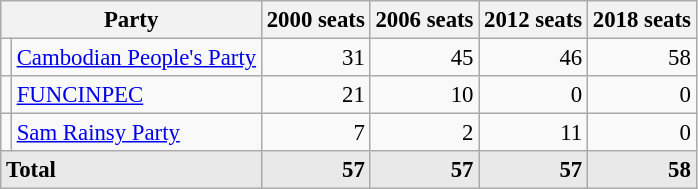<table class="wikitable" style="text-align:left; font-size:95%; border:0px; margin-top:-1px; margin-bottom:0;">
<tr>
<th colspan=2 rowspan=2>Party</th>
</tr>
<tr>
<th>2000 seats</th>
<th>2006 seats</th>
<th>2012 seats</th>
<th>2018 seats</th>
</tr>
<tr>
<td bgcolor=></td>
<td><a href='#'>Cambodian People's Party</a></td>
<td align=right>31</td>
<td align=right>45</td>
<td align=right>46</td>
<td align=right>58</td>
</tr>
<tr>
<td bgcolor=></td>
<td><a href='#'>FUNCINPEC</a></td>
<td align=right>21</td>
<td align=right>10</td>
<td align=right>0</td>
<td align=right>0</td>
</tr>
<tr>
<td bgcolor=></td>
<td><a href='#'>Sam Rainsy Party</a></td>
<td align=right>7</td>
<td align=right>2</td>
<td align=right>11</td>
<td align=right>0</td>
</tr>
<tr>
<td colspan=2 bgcolor="#E9E9E9"><strong>Total</strong></td>
<td align=right bgcolor="#E9E9E9"><strong>57</strong></td>
<td align=right bgcolor="#E9E9E9"><strong>57</strong></td>
<td align=right bgcolor="#E9E9E9"><strong>57</strong></td>
<td align=right bgcolor="#E9E9E9"><strong>58</strong></td>
</tr>
<tr>
</tr>
</table>
